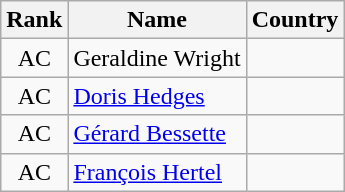<table class="wikitable sortable" style="text-align:center">
<tr>
<th>Rank</th>
<th>Name</th>
<th>Country</th>
</tr>
<tr>
<td>AC</td>
<td align="left">Geraldine Wright</td>
<td align="left"></td>
</tr>
<tr>
<td>AC</td>
<td align="left"><a href='#'>Doris Hedges</a></td>
<td align="left"></td>
</tr>
<tr>
<td>AC</td>
<td align="left"><a href='#'>Gérard Bessette</a></td>
<td align="left"></td>
</tr>
<tr>
<td>AC</td>
<td align="left"><a href='#'>François Hertel</a></td>
<td align="left"></td>
</tr>
</table>
